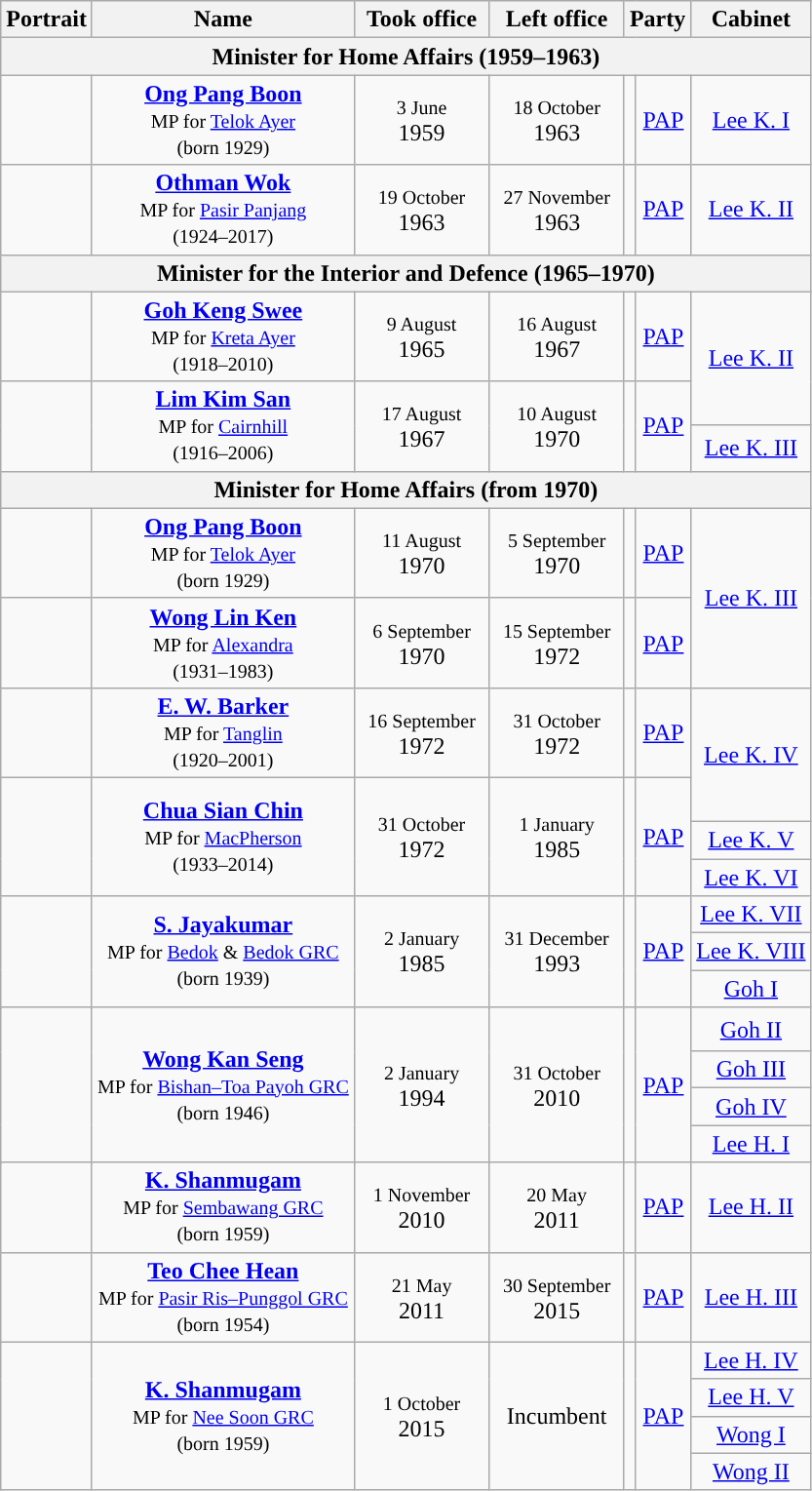<table class="wikitable" style="text-align:center; border:1px #aaf solid;">
<tr>
<th>Portrait</th>
<th>Name<br></th>
<th width="85">Took office</th>
<th width="85">Left office</th>
<th colspan="2">Party</th>
<th>Cabinet</th>
</tr>
<tr>
<th colspan="7">Minister for Home Affairs (1959–1963)</th>
</tr>
<tr>
<td></td>
<td><strong><a href='#'>Ong Pang Boon</a></strong><br><small>MP for <a href='#'>Telok Ayer</a></small><br><small>(born 1929)</small></td>
<td><small>3 June</small><br>1959</td>
<td><small>18 October</small><br>1963</td>
<td style="background:"></td>
<td><a href='#'>PAP</a></td>
<td><a href='#'>Lee K. I</a></td>
</tr>
<tr>
<td></td>
<td><strong><a href='#'>Othman Wok</a></strong><br><small>MP for <a href='#'>Pasir Panjang</a></small><br><small>(1924–2017)</small></td>
<td><small>19 October</small><br>1963</td>
<td><small>27 November</small><br>1963</td>
<td style="background:"></td>
<td><a href='#'>PAP</a></td>
<td><a href='#'>Lee K. II</a></td>
</tr>
<tr>
<th colspan="7">Minister for the Interior and Defence (1965–1970)</th>
</tr>
<tr>
<td></td>
<td><strong><a href='#'>Goh Keng Swee</a></strong><br><small>MP for <a href='#'>Kreta Ayer</a></small><br><small>(1918–2010)</small></td>
<td><small>9 August</small><br>1965</td>
<td><small>16 August</small><br>1967</td>
<td style="background:"></td>
<td><a href='#'>PAP</a></td>
<td rowspan="2"><a href='#'>Lee K. II</a></td>
</tr>
<tr style="height:30px;">
<td rowspan="2"></td>
<td rowspan="2"><strong><a href='#'>Lim Kim San</a></strong><br><small>MP for <a href='#'>Cairnhill</a></small><br><small>(1916–2006)</small></td>
<td rowspan="2"><small>17 August</small><br>1967</td>
<td rowspan="2"><small>10 August</small><br>1970</td>
<td rowspan="2" style="background:"></td>
<td rowspan="2"><a href='#'>PAP</a></td>
</tr>
<tr>
<td><a href='#'>Lee K. III</a></td>
</tr>
<tr>
<th colspan="7">Minister for Home Affairs (from 1970)</th>
</tr>
<tr>
<td></td>
<td><strong><a href='#'>Ong Pang Boon</a></strong><br><small>MP for <a href='#'>Telok Ayer</a></small><br><small>(born 1929)</small></td>
<td><small>11 August</small><br>1970</td>
<td><small>5 September</small><br>1970</td>
<td style="background:"></td>
<td><a href='#'>PAP</a></td>
<td rowspan="2"><a href='#'>Lee K. III</a></td>
</tr>
<tr>
<td></td>
<td><strong><a href='#'>Wong Lin Ken</a></strong><br><small>MP for <a href='#'>Alexandra</a></small><br><small>(1931–1983)</small></td>
<td><small>6 September</small><br>1970</td>
<td><small>15 September</small><br>1972</td>
<td style="background:"></td>
<td><a href='#'>PAP</a></td>
</tr>
<tr>
<td></td>
<td><strong><a href='#'>E. W. Barker</a></strong><br><small>MP for <a href='#'>Tanglin</a></small><br><small>(1920–2001)</small></td>
<td><small>16 September</small><br>1972</td>
<td><small>31 October</small><br>1972</td>
<td style="background:"></td>
<td><a href='#'>PAP</a></td>
<td rowspan="2"><a href='#'>Lee K. IV</a></td>
</tr>
<tr style="height:30px;">
<td rowspan="3"></td>
<td rowspan="3"><strong><a href='#'>Chua Sian Chin</a></strong><br><small>MP for <a href='#'>MacPherson</a></small><br><small>(1933–2014)</small></td>
<td rowspan="3"><small>31 October</small><br>1972</td>
<td rowspan="3"><small>1 January</small><br>1985</td>
<td rowspan="3" style="background:"></td>
<td rowspan="3"><a href='#'>PAP</a></td>
</tr>
<tr>
<td><a href='#'>Lee K. V</a></td>
</tr>
<tr>
<td><a href='#'>Lee K. VI</a></td>
</tr>
<tr>
<td rowspan="4"></td>
<td rowspan="4"><a href='#'><strong>S. Jayakumar</strong></a><br><small>MP for <a href='#'>Bedok</a> & <a href='#'>Bedok GRC</a></small><br><small>(born 1939)</small></td>
<td rowspan="4"><small>2 January</small><br>1985</td>
<td rowspan="4"><small>31 December</small><br>1993</td>
<td rowspan="4" style="background:"></td>
<td rowspan="4"><a href='#'>PAP</a></td>
<td><a href='#'>Lee K. VII</a></td>
</tr>
<tr>
<td><a href='#'>Lee K. VIII</a></td>
</tr>
<tr>
<td><a href='#'>Goh I</a></td>
</tr>
<tr>
<td rowspan="2"><a href='#'>Goh II</a></td>
</tr>
<tr style="height:30px;">
<td rowspan="5"></td>
<td rowspan="5"><strong><a href='#'>Wong Kan Seng</a></strong><br><small>MP for <a href='#'>Bishan–Toa Payoh GRC</a></small><br><small>(born 1946)</small></td>
<td rowspan="5"><small>2 January</small><br>1994</td>
<td rowspan="5"><small>31 October</small><br>2010</td>
<td rowspan="5" style="background:"></td>
<td rowspan="5"><a href='#'>PAP</a></td>
</tr>
<tr>
<td><a href='#'>Goh III</a></td>
</tr>
<tr>
<td><a href='#'>Goh IV</a></td>
</tr>
<tr>
<td><a href='#'>Lee H. I</a></td>
</tr>
<tr>
<td rowspan="2"><a href='#'>Lee H. II</a></td>
</tr>
<tr>
<td></td>
<td><strong><a href='#'>K. Shanmugam</a></strong><br><small>MP for <a href='#'>Sembawang GRC</a></small><br><small>(born 1959)</small></td>
<td><small>1 November</small><br>2010</td>
<td><small>20 May</small><br>2011</td>
<td style="background:"></td>
<td><a href='#'>PAP</a></td>
</tr>
<tr>
<td></td>
<td><strong><a href='#'>Teo Chee Hean</a></strong><br><small>MP for <a href='#'>Pasir Ris–Punggol GRC</a></small><br><small>(born 1954)</small></td>
<td><small>21 May</small><br>2011</td>
<td><small>30 September</small><br>2015</td>
<td style="background:"></td>
<td><a href='#'>PAP</a></td>
<td><a href='#'>Lee H. III</a></td>
</tr>
<tr>
<td rowspan="4"></td>
<td rowspan="4"><strong><a href='#'>K. Shanmugam</a></strong><br><small>MP for <a href='#'>Nee Soon GRC</a></small><br><small>(born 1959)</small></td>
<td rowspan="4"><small>1 October</small><br>2015</td>
<td rowspan="4">Incumbent</td>
<td rowspan="4" style="background:"></td>
<td rowspan="4"><a href='#'>PAP</a></td>
<td><a href='#'>Lee H. IV</a></td>
</tr>
<tr>
<td><a href='#'>Lee H. V</a></td>
</tr>
<tr>
<td><a href='#'>Wong I</a></td>
</tr>
<tr>
<td><a href='#'>Wong II</a></td>
</tr>
</table>
